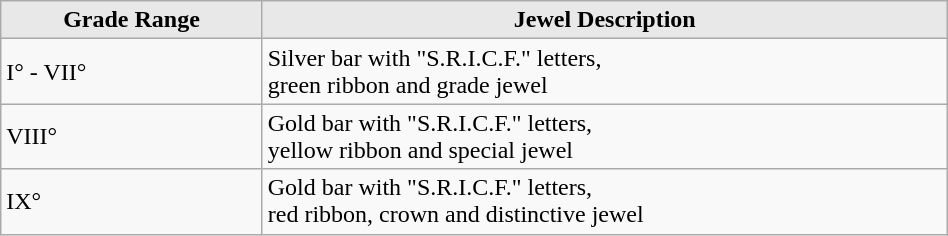<table class="wikitable" style="width:50%; margin: 1em auto;">
<tr>
<th style="background:#E8E8E8;">Grade Range</th>
<th style="background:#E8E8E8;">Jewel Description</th>
</tr>
<tr>
<td style="background:#F8F8F8;">I° - VII°</td>
<td>Silver bar with "S.R.I.C.F." letters,<br>green ribbon and grade jewel</td>
</tr>
<tr>
<td style="background:#F8F8F8;">VIII°</td>
<td>Gold bar with "S.R.I.C.F." letters,<br>yellow ribbon and special jewel</td>
</tr>
<tr>
<td style="background:#F8F8F8;">IX°</td>
<td>Gold bar with "S.R.I.C.F." letters,<br>red ribbon, crown and distinctive jewel</td>
</tr>
</table>
